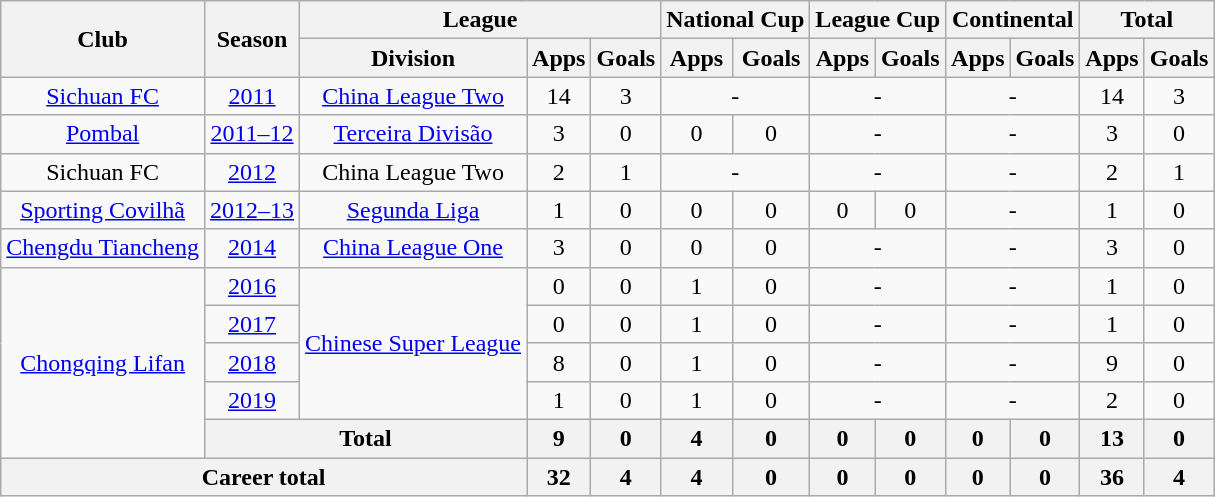<table class="wikitable" style="text-align: center">
<tr>
<th rowspan="2">Club</th>
<th rowspan="2">Season</th>
<th colspan="3">League</th>
<th colspan="2">National Cup</th>
<th colspan="2">League Cup</th>
<th colspan="2">Continental</th>
<th colspan="2">Total</th>
</tr>
<tr>
<th>Division</th>
<th>Apps</th>
<th>Goals</th>
<th>Apps</th>
<th>Goals</th>
<th>Apps</th>
<th>Goals</th>
<th>Apps</th>
<th>Goals</th>
<th>Apps</th>
<th>Goals</th>
</tr>
<tr>
<td><a href='#'>Sichuan FC</a></td>
<td><a href='#'>2011</a></td>
<td><a href='#'>China League Two</a></td>
<td>14</td>
<td>3</td>
<td colspan="2">-</td>
<td colspan="2">-</td>
<td colspan="2">-</td>
<td>14</td>
<td>3</td>
</tr>
<tr>
<td><a href='#'>Pombal</a></td>
<td><a href='#'>2011–12</a></td>
<td><a href='#'>Terceira Divisão</a></td>
<td>3</td>
<td>0</td>
<td>0</td>
<td>0</td>
<td colspan="2">-</td>
<td colspan="2">-</td>
<td>3</td>
<td>0</td>
</tr>
<tr>
<td>Sichuan FC</td>
<td><a href='#'>2012</a></td>
<td>China League Two</td>
<td>2</td>
<td>1</td>
<td colspan="2">-</td>
<td colspan="2">-</td>
<td colspan="2">-</td>
<td>2</td>
<td>1</td>
</tr>
<tr>
<td><a href='#'>Sporting Covilhã</a></td>
<td><a href='#'>2012–13</a></td>
<td><a href='#'>Segunda Liga</a></td>
<td>1</td>
<td>0</td>
<td>0</td>
<td>0</td>
<td>0</td>
<td>0</td>
<td colspan="2">-</td>
<td>1</td>
<td>0</td>
</tr>
<tr>
<td><a href='#'>Chengdu Tiancheng</a></td>
<td><a href='#'>2014</a></td>
<td><a href='#'>China League One</a></td>
<td>3</td>
<td>0</td>
<td>0</td>
<td>0</td>
<td colspan="2">-</td>
<td colspan="2">-</td>
<td>3</td>
<td>0</td>
</tr>
<tr>
<td rowspan="5"><a href='#'>Chongqing Lifan</a></td>
<td><a href='#'>2016</a></td>
<td rowspan="4"><a href='#'>Chinese Super League</a></td>
<td>0</td>
<td>0</td>
<td>1</td>
<td>0</td>
<td colspan="2">-</td>
<td colspan="2">-</td>
<td>1</td>
<td>0</td>
</tr>
<tr>
<td><a href='#'>2017</a></td>
<td>0</td>
<td>0</td>
<td>1</td>
<td>0</td>
<td colspan="2">-</td>
<td colspan="2">-</td>
<td>1</td>
<td>0</td>
</tr>
<tr>
<td><a href='#'>2018</a></td>
<td>8</td>
<td>0</td>
<td>1</td>
<td>0</td>
<td colspan="2">-</td>
<td colspan="2">-</td>
<td>9</td>
<td>0</td>
</tr>
<tr>
<td><a href='#'>2019</a></td>
<td>1</td>
<td>0</td>
<td>1</td>
<td>0</td>
<td colspan="2">-</td>
<td colspan="2">-</td>
<td>2</td>
<td>0</td>
</tr>
<tr>
<th colspan="2">Total</th>
<th>9</th>
<th>0</th>
<th>4</th>
<th>0</th>
<th>0</th>
<th>0</th>
<th>0</th>
<th>0</th>
<th>13</th>
<th>0</th>
</tr>
<tr>
<th colspan=3>Career total</th>
<th>32</th>
<th>4</th>
<th>4</th>
<th>0</th>
<th>0</th>
<th>0</th>
<th>0</th>
<th>0</th>
<th>36</th>
<th>4</th>
</tr>
</table>
